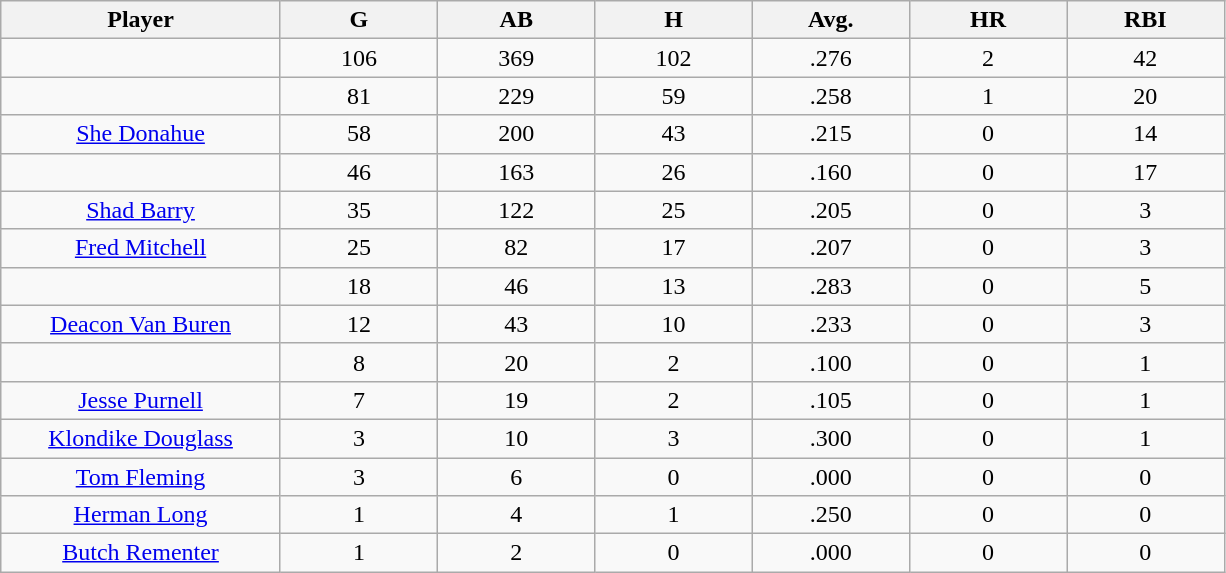<table class="wikitable sortable">
<tr>
<th bgcolor="#DDDDFF" width="16%">Player</th>
<th bgcolor="#DDDDFF" width="9%">G</th>
<th bgcolor="#DDDDFF" width="9%">AB</th>
<th bgcolor="#DDDDFF" width="9%">H</th>
<th bgcolor="#DDDDFF" width="9%">Avg.</th>
<th bgcolor="#DDDDFF" width="9%">HR</th>
<th bgcolor="#DDDDFF" width="9%">RBI</th>
</tr>
<tr align="center">
<td></td>
<td>106</td>
<td>369</td>
<td>102</td>
<td>.276</td>
<td>2</td>
<td>42</td>
</tr>
<tr align="center">
<td></td>
<td>81</td>
<td>229</td>
<td>59</td>
<td>.258</td>
<td>1</td>
<td>20</td>
</tr>
<tr align="center">
<td><a href='#'>She Donahue</a></td>
<td>58</td>
<td>200</td>
<td>43</td>
<td>.215</td>
<td>0</td>
<td>14</td>
</tr>
<tr align=center>
<td></td>
<td>46</td>
<td>163</td>
<td>26</td>
<td>.160</td>
<td>0</td>
<td>17</td>
</tr>
<tr align="center">
<td><a href='#'>Shad Barry</a></td>
<td>35</td>
<td>122</td>
<td>25</td>
<td>.205</td>
<td>0</td>
<td>3</td>
</tr>
<tr align=center>
<td><a href='#'>Fred Mitchell</a></td>
<td>25</td>
<td>82</td>
<td>17</td>
<td>.207</td>
<td>0</td>
<td>3</td>
</tr>
<tr align=center>
<td></td>
<td>18</td>
<td>46</td>
<td>13</td>
<td>.283</td>
<td>0</td>
<td>5</td>
</tr>
<tr align="center">
<td><a href='#'>Deacon Van Buren</a></td>
<td>12</td>
<td>43</td>
<td>10</td>
<td>.233</td>
<td>0</td>
<td>3</td>
</tr>
<tr align=center>
<td></td>
<td>8</td>
<td>20</td>
<td>2</td>
<td>.100</td>
<td>0</td>
<td>1</td>
</tr>
<tr align="center">
<td><a href='#'>Jesse Purnell</a></td>
<td>7</td>
<td>19</td>
<td>2</td>
<td>.105</td>
<td>0</td>
<td>1</td>
</tr>
<tr align=center>
<td><a href='#'>Klondike Douglass</a></td>
<td>3</td>
<td>10</td>
<td>3</td>
<td>.300</td>
<td>0</td>
<td>1</td>
</tr>
<tr align=center>
<td><a href='#'>Tom Fleming</a></td>
<td>3</td>
<td>6</td>
<td>0</td>
<td>.000</td>
<td>0</td>
<td>0</td>
</tr>
<tr align=center>
<td><a href='#'>Herman Long</a></td>
<td>1</td>
<td>4</td>
<td>1</td>
<td>.250</td>
<td>0</td>
<td>0</td>
</tr>
<tr align=center>
<td><a href='#'>Butch Rementer</a></td>
<td>1</td>
<td>2</td>
<td>0</td>
<td>.000</td>
<td>0</td>
<td>0</td>
</tr>
</table>
